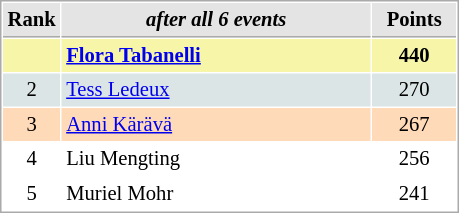<table cellspacing="1" cellpadding="3" style="border:1px solid #AAAAAA;font-size:86%">
<tr style="background-color: #E4E4E4;">
<th style="border-bottom:1px solid #AAAAAA; width: 10px;">Rank</th>
<th style="border-bottom:1px solid #AAAAAA; width: 200px;"><em>after all 6 events</em></th>
<th style="border-bottom:1px solid #AAAAAA; width: 50px;">Points</th>
</tr>
<tr style="background:#f7f6a8;">
<td align=center></td>
<td><strong> <a href='#'>Flora Tabanelli</a></strong></td>
<td align=center><strong>440</strong></td>
</tr>
<tr style="background:#dce5e5;">
<td align=center>2</td>
<td> <a href='#'>Tess Ledeux</a></td>
<td align=center>270</td>
</tr>
<tr style="background:#ffdab9;">
<td align=center>3</td>
<td> <a href='#'>Anni Kärävä</a></td>
<td align=center>267</td>
</tr>
<tr>
<td align=center>4</td>
<td> Liu Mengting</td>
<td align=center>256</td>
</tr>
<tr>
<td align=center>5</td>
<td> Muriel Mohr</td>
<td align=center>241</td>
</tr>
</table>
